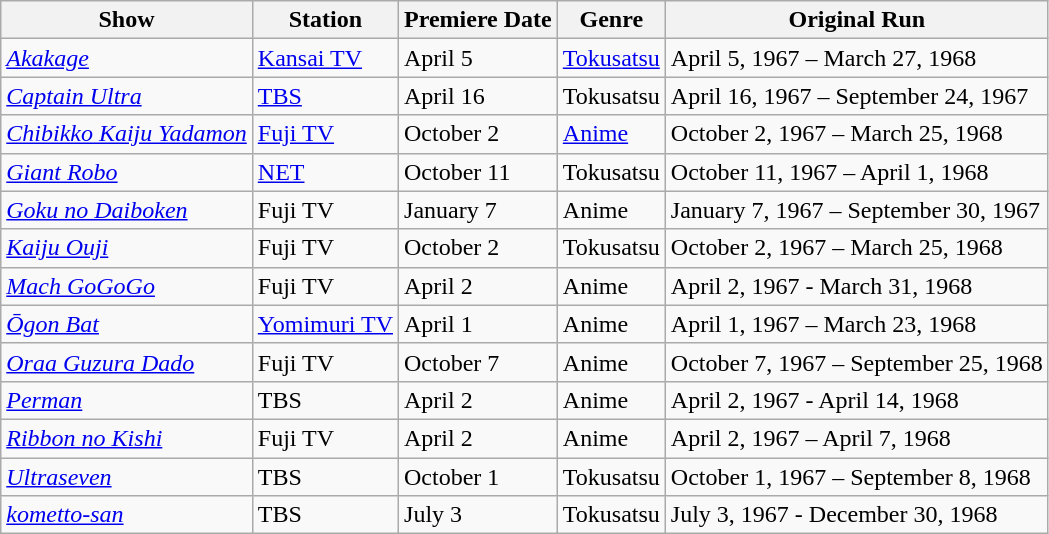<table class="wikitable sortable">
<tr>
<th>Show</th>
<th>Station</th>
<th>Premiere Date</th>
<th>Genre</th>
<th>Original Run</th>
</tr>
<tr>
<td><em><a href='#'>Akakage</a></em></td>
<td><a href='#'>Kansai TV</a></td>
<td>April 5</td>
<td><a href='#'>Tokusatsu</a></td>
<td>April 5, 1967 – March 27, 1968</td>
</tr>
<tr>
<td><em><a href='#'>Captain Ultra</a></em></td>
<td><a href='#'>TBS</a></td>
<td>April 16</td>
<td>Tokusatsu</td>
<td>April 16, 1967 – September 24, 1967</td>
</tr>
<tr>
<td><em><a href='#'>Chibikko Kaiju Yadamon</a></em></td>
<td><a href='#'>Fuji TV</a></td>
<td>October 2</td>
<td><a href='#'>Anime</a></td>
<td>October 2, 1967 – March 25, 1968</td>
</tr>
<tr>
<td><em><a href='#'>Giant Robo</a></em></td>
<td><a href='#'>NET</a></td>
<td>October 11</td>
<td>Tokusatsu</td>
<td>October 11, 1967 – April 1, 1968</td>
</tr>
<tr>
<td><em><a href='#'>Goku no Daiboken</a></em></td>
<td Fuji Television>Fuji TV</td>
<td>January 7</td>
<td>Anime</td>
<td>January 7, 1967 – September 30, 1967</td>
</tr>
<tr>
<td><em><a href='#'>Kaiju Ouji</a></em></td>
<td Fuji Televsion>Fuji TV</td>
<td>October 2</td>
<td>Tokusatsu</td>
<td>October 2, 1967 – March 25, 1968</td>
</tr>
<tr>
<td><em><a href='#'>Mach GoGoGo</a></em></td>
<td Fuji Television>Fuji TV</td>
<td>April 2</td>
<td>Anime</td>
<td>April 2, 1967 - March 31, 1968</td>
</tr>
<tr>
<td><em><a href='#'>Ōgon Bat</a></em></td>
<td><a href='#'>Yomimuri TV</a></td>
<td>April 1</td>
<td>Anime</td>
<td>April 1, 1967 – March 23, 1968</td>
</tr>
<tr>
<td><em><a href='#'>Oraa Guzura Dado</a></em></td>
<td Fuji Television>Fuji TV</td>
<td>October 7</td>
<td>Anime</td>
<td>October 7, 1967 – September 25, 1968</td>
</tr>
<tr>
<td><em><a href='#'>Perman</a></em></td>
<td Tokyo Broadcasting System>TBS</td>
<td>April 2</td>
<td>Anime</td>
<td>April 2, 1967 - April 14, 1968</td>
</tr>
<tr>
<td><em><a href='#'>Ribbon no Kishi</a></em></td>
<td Fuji Television>Fuji TV</td>
<td>April 2</td>
<td>Anime</td>
<td>April 2, 1967 – April 7, 1968</td>
</tr>
<tr>
<td><em><a href='#'>Ultraseven</a></em></td>
<td Tokyo Broadcasting System>TBS</td>
<td>October 1</td>
<td>Tokusatsu</td>
<td>October 1, 1967 – September 8, 1968</td>
</tr>
<tr>
<td><em><a href='#'>kometto-san</a></em></td>
<td Tokyo Broadcasting System>TBS</td>
<td>July 3</td>
<td>Tokusatsu</td>
<td>July 3, 1967 - December 30, 1968</td>
</tr>
</table>
